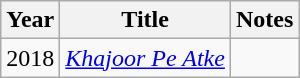<table class="wikitable">
<tr>
<th>Year</th>
<th>Title</th>
<th>Notes</th>
</tr>
<tr>
<td>2018</td>
<td><em><a href='#'>Khajoor Pe Atke</a></em></td>
<td></td>
</tr>
</table>
